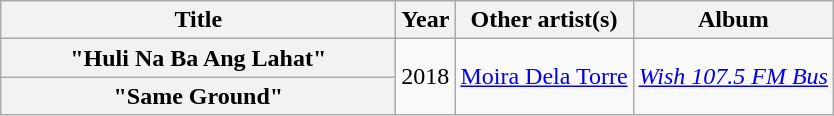<table class="wikitable plainrowheaders" style="text-align:center;">
<tr>
<th scope="col" style="width:16em;">Title</th>
<th scope="col" style="width:1em;">Year</th>
<th scope="col">Other artist(s)</th>
<th scope="col">Album</th>
</tr>
<tr>
<th scope="row">"Huli Na Ba Ang Lahat"</th>
<td rowspan="2">2018</td>
<td rowspan="2"><a href='#'>Moira Dela Torre</a></td>
<td rowspan="2"><em><a href='#'>Wish 107.5 FM Bus</a></em></td>
</tr>
<tr>
<th scope="row">"Same Ground"</th>
</tr>
</table>
